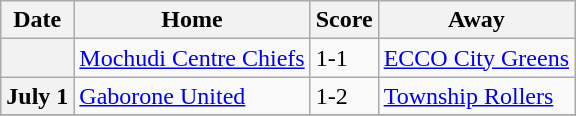<table class="wikitable sortable plainrowheaders">
<tr>
<th scope="col">Date</th>
<th scope="col">Home</th>
<th scope="col">Score</th>
<th scope="col">Away</th>
</tr>
<tr>
<th scope="row"></th>
<td><a href='#'>Mochudi Centre Chiefs</a></td>
<td>1-1</td>
<td><a href='#'>ECCO City Greens</a></td>
</tr>
<tr>
<th scope="row">July 1</th>
<td><a href='#'>Gaborone United</a></td>
<td>1-2</td>
<td><a href='#'>Township Rollers</a></td>
</tr>
<tr>
</tr>
</table>
